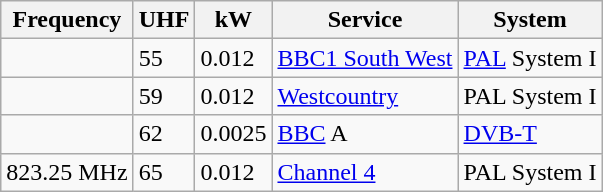<table class="wikitable sortable">
<tr>
<th>Frequency</th>
<th>UHF</th>
<th>kW</th>
<th>Service</th>
<th>System</th>
</tr>
<tr>
<td></td>
<td>55</td>
<td>0.012</td>
<td><a href='#'>BBC1 South West</a></td>
<td><a href='#'>PAL</a> System I</td>
</tr>
<tr>
<td></td>
<td>59</td>
<td>0.012</td>
<td><a href='#'>Westcountry</a></td>
<td>PAL System I</td>
</tr>
<tr>
<td></td>
<td>62</td>
<td>0.0025</td>
<td><a href='#'>BBC</a> A</td>
<td><a href='#'>DVB-T</a></td>
</tr>
<tr>
<td>823.25 MHz</td>
<td>65</td>
<td>0.012</td>
<td><a href='#'>Channel 4</a></td>
<td>PAL System I</td>
</tr>
</table>
